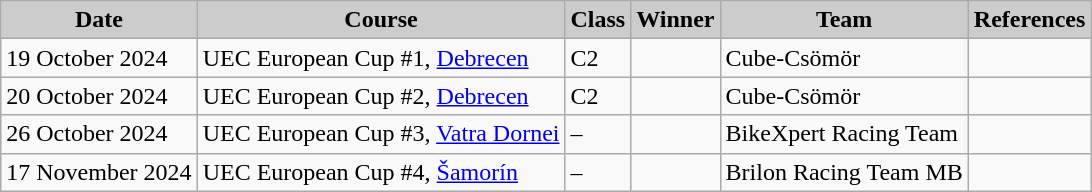<table class="wikitable sortable alternance ">
<tr>
<th scope="col" style="background-color:#CCCCCC;">Date</th>
<th scope="col" style="background-color:#CCCCCC;">Course</th>
<th scope="col" style="background-color:#CCCCCC;">Class</th>
<th scope="col" style="background-color:#CCCCCC;">Winner</th>
<th scope="col" style="background-color:#CCCCCC;">Team</th>
<th scope="col" style="background-color:#CCCCCC;">References</th>
</tr>
<tr>
<td>19 October 2024</td>
<td> UEC European Cup #1, <a href='#'>Debrecen</a></td>
<td>C2</td>
<td></td>
<td>Cube-Csömör</td>
<td></td>
</tr>
<tr>
<td>20 October 2024</td>
<td> UEC European Cup #2, <a href='#'>Debrecen</a></td>
<td>C2</td>
<td></td>
<td>Cube-Csömör</td>
<td></td>
</tr>
<tr>
<td>26 October 2024</td>
<td> UEC European Cup #3, <a href='#'>Vatra Dornei</a></td>
<td>–</td>
<td></td>
<td>BikeXpert Racing Team</td>
<td></td>
</tr>
<tr>
<td>17 November 2024</td>
<td> UEC European Cup #4, <a href='#'>Šamorín</a></td>
<td>–</td>
<td></td>
<td>Brilon Racing Team MB</td>
<td></td>
</tr>
</table>
